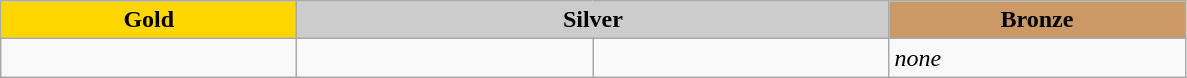<table class="wikitable plainrowheaders" style="font-size: 100%;">
<tr style="text-align: center;">
<th scope="col" colspan="1" style="width: 190px; background: #FFD700;">Gold</th>
<th scope="col" colspan="2" style="width: 380px; background: #CCCCCC;">Silver</th>
<th scope="col" colspan="1" style="width: 190px; background: #CC9966;">Bronze</th>
</tr>
<tr style="vertical-align: top;">
<td style="width: 190px;"><strong></strong></td>
<td style="width: 190px;"><strong></strong></td>
<td style="width: 190px;"><strong></strong></td>
<td><em>none</em></td>
</tr>
</table>
